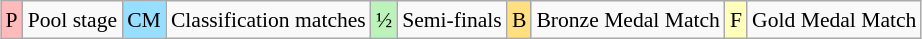<table class="wikitable" style="margin:0.5em auto; font-size:90%; line-height:1.25em;">
<tr>
<td style="background-color:#FFBBBB;text-align:center;">P</td>
<td>Pool stage</td>
<td style="background-color:#97DEFF;text-align:center;">CM</td>
<td>Classification matches</td>
<td style="background-color:#BBF3BB;text-align:center;">½</td>
<td>Semi-finals</td>
<td bgcolor="#FFDF80" align=center>B</td>
<td>Bronze Medal Match</td>
<td bgcolor="#FFFFBB" align=center>F</td>
<td>Gold Medal Match</td>
</tr>
</table>
